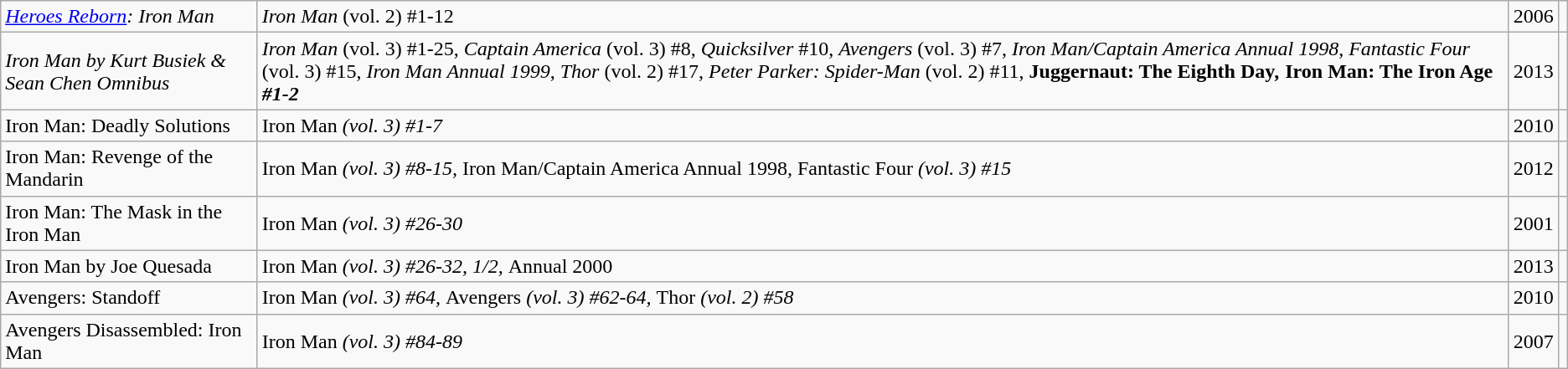<table class="wikitable sortable">
<tr>
<td><em><a href='#'>Heroes Reborn</a>: Iron Man</em></td>
<td><em>Iron Man</em> (vol. 2) #1-12</td>
<td>2006</td>
<td></td>
</tr>
<tr>
<td><em>Iron Man by Kurt Busiek & Sean Chen Omnibus</em></td>
<td><em>Iron Man</em> (vol. 3) #1-25, <em>Captain America</em> (vol. 3) #8, <em>Quicksilver</em> #10, <em>Avengers</em> (vol. 3) #7, <em>Iron Man/Captain America Annual 1998</em>, <em>Fantastic Four</em> (vol. 3) #15, <em>Iron Man Annual 1999</em>, <em>Thor</em> (vol. 2) #17, <em>Peter Parker: Spider-Man</em> (vol. 2) #11, <strong>Juggernaut: The Eighth Day<em>, </em>Iron Man: The Iron Age<em> #1-2</td>
<td>2013</td>
<td></td>
</tr>
<tr>
<td></em>Iron Man: Deadly Solutions<em></td>
<td></em>Iron Man<em> (vol. 3) #1-7</td>
<td>2010</td>
<td></td>
</tr>
<tr>
<td></em>Iron Man: Revenge of the Mandarin<em></td>
<td></em>Iron Man<em> (vol. 3) #8-15, </em>Iron Man/Captain America Annual 1998<em>, </em>Fantastic Four<em> (vol. 3) #15</td>
<td>2012</td>
<td></td>
</tr>
<tr>
<td></em>Iron Man: The Mask in the Iron Man<em></td>
<td></em>Iron Man<em> (vol. 3) #26-30</td>
<td>2001</td>
<td></td>
</tr>
<tr>
<td></em>Iron Man by Joe Quesada<em></td>
<td></em>Iron Man<em> (vol. 3) #26-32, 1/2, </em>Annual 2000<em></td>
<td>2013</td>
<td></td>
</tr>
<tr>
<td></em>Avengers: Standoff<em></td>
<td></em>Iron Man<em> (vol. 3) #64, </em>Avengers<em> (vol. 3) #62-64, </em>Thor<em> (vol. 2) #58</td>
<td>2010</td>
<td></td>
</tr>
<tr>
<td></em>Avengers Disassembled: Iron Man<em></td>
<td></em>Iron Man<em> (vol. 3) #84-89</td>
<td>2007</td>
<td></td>
</tr>
</table>
